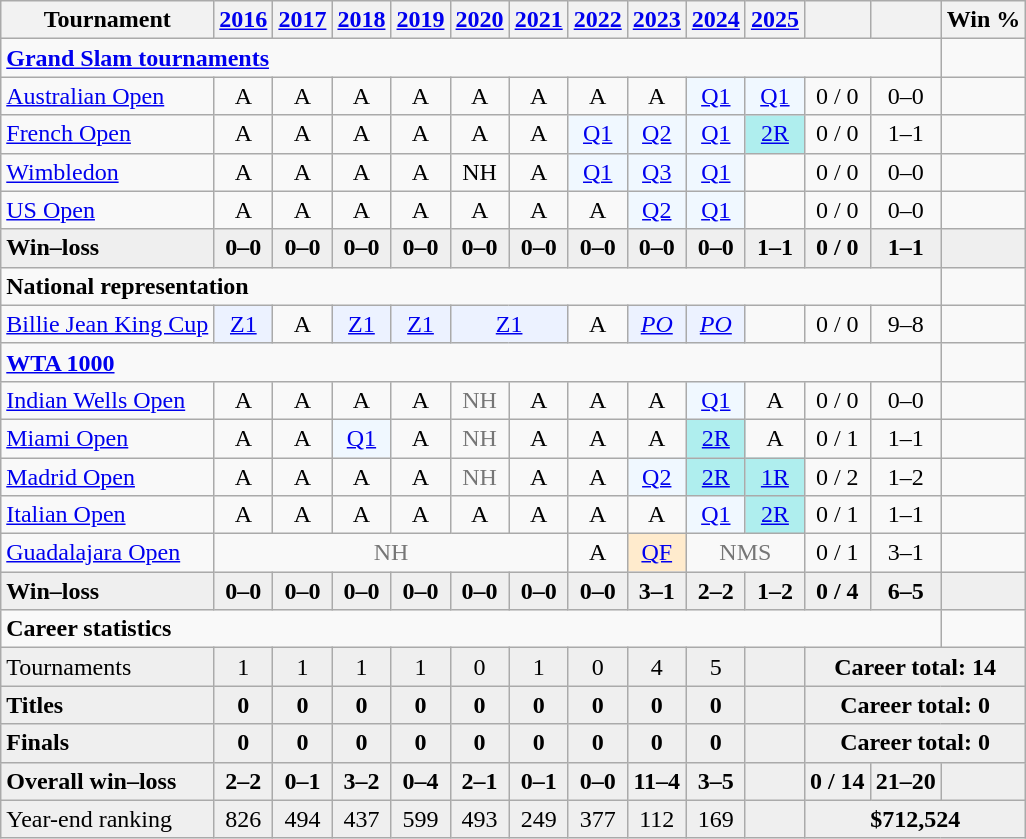<table class=wikitable nowrap style=text-align:center>
<tr>
<th>Tournament</th>
<th><a href='#'>2016</a></th>
<th><a href='#'>2017</a></th>
<th><a href='#'>2018</a></th>
<th><a href='#'>2019</a></th>
<th><a href='#'>2020</a></th>
<th><a href='#'>2021</a></th>
<th><a href='#'>2022</a></th>
<th><a href='#'>2023</a></th>
<th><a href='#'>2024</a></th>
<th><a href='#'>2025</a></th>
<th></th>
<th></th>
<th>Win %</th>
</tr>
<tr>
<td colspan=13 style=text-align:left><strong><a href='#'>Grand Slam tournaments</a></strong></td>
</tr>
<tr>
<td style=text-align:left><a href='#'>Australian Open</a></td>
<td>A</td>
<td>A</td>
<td>A</td>
<td>A</td>
<td>A</td>
<td>A</td>
<td>A</td>
<td>A</td>
<td style=background:#f0f8ff><a href='#'>Q1</a></td>
<td style=background:#f0f8ff><a href='#'>Q1</a></td>
<td>0 / 0</td>
<td>0–0</td>
<td></td>
</tr>
<tr>
<td style=text-align:left><a href='#'>French Open</a></td>
<td>A</td>
<td>A</td>
<td>A</td>
<td>A</td>
<td>A</td>
<td>A</td>
<td style=background:#f0f8ff><a href='#'>Q1</a></td>
<td style=background:#f0f8ff><a href='#'>Q2</a></td>
<td style=background:#f0f8ff><a href='#'>Q1</a></td>
<td style=background:#afeeee><a href='#'>2R</a></td>
<td>0 / 0</td>
<td>1–1</td>
<td></td>
</tr>
<tr>
<td style=text-align:left><a href='#'>Wimbledon</a></td>
<td>A</td>
<td>A</td>
<td>A</td>
<td>A</td>
<td>NH</td>
<td>A</td>
<td style=background:#f0f8ff><a href='#'>Q1</a></td>
<td style=background:#f0f8ff><a href='#'>Q3</a></td>
<td style=background:#f0f8ff><a href='#'>Q1</a></td>
<td></td>
<td>0 / 0</td>
<td>0–0</td>
<td></td>
</tr>
<tr>
<td style=text-align:left><a href='#'>US Open</a></td>
<td>A</td>
<td>A</td>
<td>A</td>
<td>A</td>
<td>A</td>
<td>A</td>
<td>A</td>
<td style=background:#f0f8ff><a href='#'>Q2</a></td>
<td style=background:#f0f8ff><a href='#'>Q1</a></td>
<td></td>
<td>0 / 0</td>
<td>0–0</td>
<td></td>
</tr>
<tr style=background:#efefef;font-weight:bold>
<td style=text-align:left>Win–loss</td>
<td>0–0</td>
<td>0–0</td>
<td>0–0</td>
<td>0–0</td>
<td>0–0</td>
<td>0–0</td>
<td>0–0</td>
<td>0–0</td>
<td>0–0</td>
<td>1–1</td>
<td>0 / 0</td>
<td>1–1</td>
<td></td>
</tr>
<tr>
<td colspan=13 style=text-align:left><strong>National representation</strong></td>
</tr>
<tr>
<td style=text-align:left><a href='#'>Billie Jean King Cup</a></td>
<td style=background:#ecf2ff><a href='#'>Z1</a></td>
<td>A</td>
<td style=background:#ecf2ff><a href='#'>Z1</a></td>
<td style=background:#ecf2ff><a href='#'>Z1</a></td>
<td colspan=2 style=background:#ecf2ff><a href='#'>Z1</a></td>
<td>A</td>
<td style=background:#ecf2ff><em><a href='#'>PO</a></em></td>
<td style=background:#ecf2ff><em><a href='#'>PO</a></em></td>
<td></td>
<td>0 / 0</td>
<td>9–8</td>
<td></td>
</tr>
<tr>
<td colspan=13 style=text-align:left><strong><a href='#'>WTA 1000</a></strong></td>
</tr>
<tr>
<td align="left"><a href='#'>Indian Wells Open</a></td>
<td>A</td>
<td>A</td>
<td>A</td>
<td>A</td>
<td style="color:#767676">NH</td>
<td>A</td>
<td>A</td>
<td>A</td>
<td style=background:#f0f8ff><a href='#'>Q1</a></td>
<td>A</td>
<td>0 / 0</td>
<td>0–0</td>
<td></td>
</tr>
<tr>
<td style=text-align:left><a href='#'>Miami Open</a></td>
<td>A</td>
<td>A</td>
<td style=background:#f0f8ff><a href='#'>Q1</a></td>
<td>A</td>
<td style=color:#767676>NH</td>
<td>A</td>
<td>A</td>
<td>A</td>
<td style=background:#afeeee><a href='#'>2R</a></td>
<td>A</td>
<td>0 / 1</td>
<td>1–1</td>
<td></td>
</tr>
<tr>
<td style=text-align:left><a href='#'>Madrid Open</a></td>
<td>A</td>
<td>A</td>
<td>A</td>
<td>A</td>
<td style=color:#767676>NH</td>
<td>A</td>
<td>A</td>
<td style=background:#f0f8ff><a href='#'>Q2</a></td>
<td style=background:#afeeee><a href='#'>2R</a></td>
<td style=background:#afeeee><a href='#'>1R</a></td>
<td>0 / 2</td>
<td>1–2</td>
<td></td>
</tr>
<tr>
<td style=text-align:left><a href='#'>Italian Open</a></td>
<td>A</td>
<td>A</td>
<td>A</td>
<td>A</td>
<td>A</td>
<td>A</td>
<td>A</td>
<td>A</td>
<td style=background:#f0f8ff><a href='#'>Q1</a></td>
<td style=background:#afeeee><a href='#'>2R</a></td>
<td>0 / 1</td>
<td>1–1</td>
<td></td>
</tr>
<tr>
<td style=text-align:left><a href='#'>Guadalajara Open</a></td>
<td colspan=6 style=color:#767676>NH</td>
<td>A</td>
<td style=background:#ffebcd><a href='#'>QF</a></td>
<td colspan=2 style=color:#767676>NMS</td>
<td>0 / 1</td>
<td>3–1</td>
<td></td>
</tr>
<tr style=background:#efefef;font-weight:bold>
<td style=text-align:left>Win–loss</td>
<td>0–0</td>
<td>0–0</td>
<td>0–0</td>
<td>0–0</td>
<td>0–0</td>
<td>0–0</td>
<td>0–0</td>
<td>3–1</td>
<td>2–2</td>
<td>1–2</td>
<td>0 / 4</td>
<td>6–5</td>
<td></td>
</tr>
<tr>
<td colspan=13 style=text-align:left><strong>Career statistics</strong></td>
</tr>
<tr style=background:#efefef>
<td style=text-align:left>Tournaments</td>
<td>1</td>
<td>1</td>
<td>1</td>
<td>1</td>
<td>0</td>
<td>1</td>
<td>0</td>
<td>4</td>
<td>5</td>
<td></td>
<td colspan=3><strong>Career total: 14</strong></td>
</tr>
<tr style=background:#efefef;font-weight:bold>
<td style=text-align:left>Titles</td>
<td>0</td>
<td>0</td>
<td>0</td>
<td>0</td>
<td>0</td>
<td>0</td>
<td>0</td>
<td>0</td>
<td>0</td>
<td></td>
<td colspan=3>Career total: 0</td>
</tr>
<tr style=background:#efefef;font-weight:bold>
<td style=text-align:left>Finals</td>
<td>0</td>
<td>0</td>
<td>0</td>
<td>0</td>
<td>0</td>
<td>0</td>
<td>0</td>
<td>0</td>
<td>0</td>
<td></td>
<td colspan=3>Career total: 0</td>
</tr>
<tr style=background:#efefef;font-weight:bold>
<td style=text-align:left>Overall win–loss</td>
<td>2–2</td>
<td>0–1</td>
<td>3–2</td>
<td>0–4</td>
<td>2–1</td>
<td>0–1</td>
<td>0–0</td>
<td>11–4</td>
<td>3–5</td>
<td></td>
<td>0 / 14</td>
<td>21–20</td>
<td></td>
</tr>
<tr style=background:#efefef>
<td style=text-align:left>Year-end ranking</td>
<td>826</td>
<td>494</td>
<td>437</td>
<td>599</td>
<td>493</td>
<td>249</td>
<td>377</td>
<td>112</td>
<td>169</td>
<td></td>
<td colspan=3><strong>$712,524</strong></td>
</tr>
</table>
